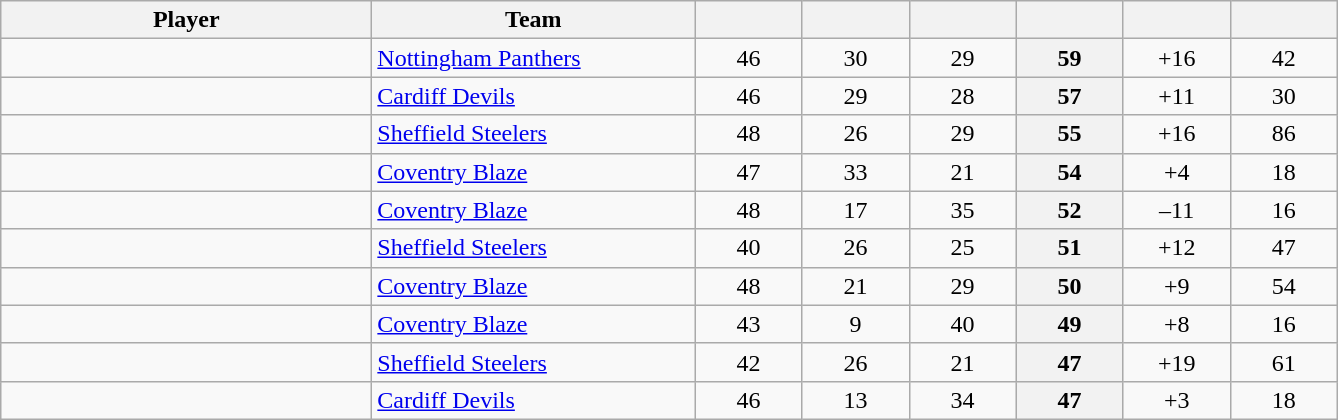<table class="wikitable sortable" style="text-align: center">
<tr>
<th style="width: 15em;">Player</th>
<th style="width: 13em;">Team</th>
<th style="width: 4em;"></th>
<th style="width: 4em;"></th>
<th style="width: 4em;"></th>
<th style="width: 4em;"></th>
<th style="width: 4em;"></th>
<th style="width: 4em;"></th>
</tr>
<tr>
<td style="text-align:left;"></td>
<td style="text-align:left;"><a href='#'>Nottingham Panthers</a></td>
<td>46</td>
<td>30</td>
<td>29</td>
<th>59</th>
<td>+16</td>
<td>42</td>
</tr>
<tr>
<td style="text-align:left;"></td>
<td style="text-align:left;"><a href='#'>Cardiff Devils</a></td>
<td>46</td>
<td>29</td>
<td>28</td>
<th>57</th>
<td>+11</td>
<td>30</td>
</tr>
<tr>
<td style="text-align:left;"></td>
<td style="text-align:left;"><a href='#'>Sheffield Steelers</a></td>
<td>48</td>
<td>26</td>
<td>29</td>
<th>55</th>
<td>+16</td>
<td>86</td>
</tr>
<tr>
<td style="text-align:left;"></td>
<td style="text-align:left;"><a href='#'>Coventry Blaze</a></td>
<td>47</td>
<td>33</td>
<td>21</td>
<th>54</th>
<td>+4</td>
<td>18</td>
</tr>
<tr>
<td style="text-align:left;"></td>
<td style="text-align:left;"><a href='#'>Coventry Blaze</a></td>
<td>48</td>
<td>17</td>
<td>35</td>
<th>52</th>
<td>–11</td>
<td>16</td>
</tr>
<tr>
<td style="text-align:left;"></td>
<td style="text-align:left;"><a href='#'>Sheffield Steelers</a></td>
<td>40</td>
<td>26</td>
<td>25</td>
<th>51</th>
<td>+12</td>
<td>47</td>
</tr>
<tr>
<td style="text-align:left;"></td>
<td style="text-align:left;"><a href='#'>Coventry Blaze</a></td>
<td>48</td>
<td>21</td>
<td>29</td>
<th>50</th>
<td>+9</td>
<td>54</td>
</tr>
<tr>
<td style="text-align:left;"></td>
<td style="text-align:left;"><a href='#'>Coventry Blaze</a></td>
<td>43</td>
<td>9</td>
<td>40</td>
<th>49</th>
<td>+8</td>
<td>16</td>
</tr>
<tr>
<td style="text-align:left;"></td>
<td style="text-align:left;"><a href='#'>Sheffield Steelers</a></td>
<td>42</td>
<td>26</td>
<td>21</td>
<th>47</th>
<td>+19</td>
<td>61</td>
</tr>
<tr>
<td style="text-align:left;"></td>
<td style="text-align:left;"><a href='#'>Cardiff Devils</a></td>
<td>46</td>
<td>13</td>
<td>34</td>
<th>47</th>
<td>+3</td>
<td>18</td>
</tr>
</table>
